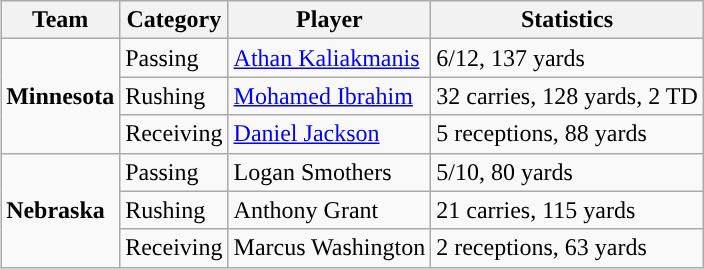<table class="wikitable" style="float: right;">
<tr>
<th>Team</th>
<th>Category</th>
<th>Player</th>
<th>Statistics</th>
</tr>
<tr>
<td rowspan=3><strong>Minnesota</strong></td>
<td>Passing</td>
<td><a href='#'>Athan Kaliakmanis</a></td>
<td>6/12, 137 yards</td>
</tr>
<tr>
<td>Rushing</td>
<td><a href='#'>Mohamed Ibrahim</a></td>
<td>32 carries, 128 yards, 2 TD</td>
</tr>
<tr>
<td>Receiving</td>
<td><a href='#'>Daniel Jackson</a></td>
<td>5 receptions, 88 yards</td>
</tr>
<tr>
<td rowspan=3><strong>Nebraska</strong></td>
<td>Passing</td>
<td>Logan Smothers</td>
<td>5/10, 80 yards</td>
</tr>
<tr>
<td>Rushing</td>
<td>Anthony Grant</td>
<td>21 carries, 115 yards</td>
</tr>
<tr>
<td>Receiving</td>
<td>Marcus Washington</td>
<td>2 receptions, 63 yards</td>
</tr>
</table>
